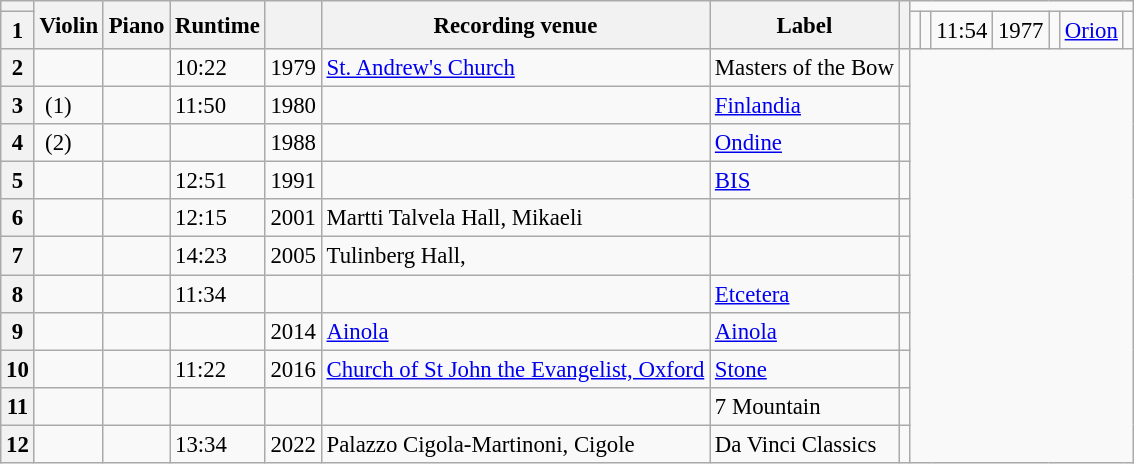<table class="wikitable sortable" style="margin-right:0; font-size:95%">
<tr>
<th scope="col"></th>
<th rowspan=2 scope=col>Violin</th>
<th rowspan=2 scope=col>Piano</th>
<th rowspan=2 scope=col>Runtime</th>
<th rowspan=2 scope=col></th>
<th rowspan=2 scope=col>Recording venue</th>
<th rowspan=2 scope=col>Label</th>
<th rowspan=2 scope=col class="unsortable"></th>
</tr>
<tr>
<th scope="row">1</th>
<td></td>
<td></td>
<td>11:54</td>
<td>1977</td>
<td></td>
<td><a href='#'>Orion</a></td>
<td></td>
</tr>
<tr>
<th scope="row">2</th>
<td></td>
<td></td>
<td>10:22</td>
<td>1979</td>
<td><a href='#'>St. Andrew's Church</a></td>
<td>Masters of the Bow</td>
<td></td>
</tr>
<tr>
<th scope="row">3</th>
<td> (1)</td>
<td></td>
<td>11:50</td>
<td>1980</td>
<td></td>
<td><a href='#'>Finlandia</a></td>
<td></td>
</tr>
<tr>
<th scope="row">4</th>
<td> (2)</td>
<td></td>
<td></td>
<td>1988</td>
<td></td>
<td><a href='#'>Ondine</a></td>
<td></td>
</tr>
<tr>
<th scope="row">5</th>
<td></td>
<td></td>
<td>12:51</td>
<td>1991</td>
<td></td>
<td><a href='#'>BIS</a></td>
<td></td>
</tr>
<tr>
<th scope="row">6</th>
<td></td>
<td></td>
<td>12:15</td>
<td>2001</td>
<td>Martti Talvela Hall, Mikaeli</td>
<td></td>
<td></td>
</tr>
<tr>
<th scope="row">7</th>
<td></td>
<td></td>
<td>14:23</td>
<td>2005</td>
<td>Tulinberg Hall, </td>
<td></td>
<td></td>
</tr>
<tr>
<th scope="row">8</th>
<td></td>
<td></td>
<td>11:34</td>
<td></td>
<td></td>
<td><a href='#'>Etcetera</a></td>
<td></td>
</tr>
<tr>
<th scope="row">9</th>
<td></td>
<td></td>
<td></td>
<td>2014</td>
<td><a href='#'>Ainola</a></td>
<td><a href='#'>Ainola</a></td>
<td></td>
</tr>
<tr>
<th scope="row">10</th>
<td></td>
<td></td>
<td>11:22</td>
<td>2016</td>
<td><a href='#'>Church of St John the Evangelist, Oxford</a></td>
<td><a href='#'>Stone</a></td>
<td></td>
</tr>
<tr>
<th scope="row">11</th>
<td></td>
<td></td>
<td></td>
<td></td>
<td></td>
<td>7 Mountain</td>
<td></td>
</tr>
<tr>
<th scope="row">12</th>
<td></td>
<td></td>
<td>13:34</td>
<td>2022</td>
<td>Palazzo Cigola-Martinoni, Cigole</td>
<td>Da Vinci Classics</td>
<td></td>
</tr>
</table>
